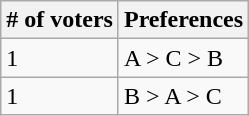<table class="wikitable">
<tr>
<th># of voters</th>
<th>Preferences</th>
</tr>
<tr>
<td>1</td>
<td>A > C > B</td>
</tr>
<tr>
<td>1</td>
<td>B > A > C</td>
</tr>
</table>
